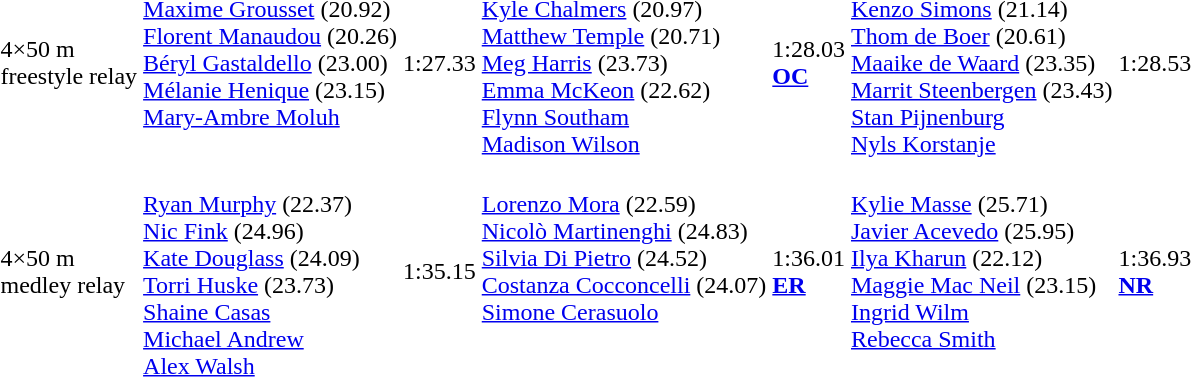<table>
<tr>
<td>4×50 m<br>freestyle relay<br></td>
<td valign=top><br><a href='#'>Maxime Grousset</a> (20.92)<br><a href='#'>Florent Manaudou</a> (20.26)<br><a href='#'>Béryl Gastaldello</a> (23.00)<br><a href='#'>Mélanie Henique</a> (23.15)<br><a href='#'>Mary-Ambre Moluh</a></td>
<td>1:27.33<br></td>
<td valign=top><br><a href='#'>Kyle Chalmers</a> (20.97)<br><a href='#'>Matthew Temple</a> (20.71)<br><a href='#'>Meg Harris</a> (23.73)<br><a href='#'>Emma McKeon</a> (22.62)<br><a href='#'>Flynn Southam</a><br><a href='#'>Madison Wilson</a></td>
<td>1:28.03<br><strong><a href='#'>OC</a></strong></td>
<td valign=top><br><a href='#'>Kenzo Simons</a> (21.14)<br><a href='#'>Thom de Boer</a> (20.61)<br><a href='#'>Maaike de Waard</a> (23.35)<br><a href='#'>Marrit Steenbergen</a> (23.43)<br><a href='#'>Stan Pijnenburg</a><br><a href='#'>Nyls Korstanje</a></td>
<td>1:28.53</td>
</tr>
<tr>
<td>4×50 m<br>medley relay<br></td>
<td valign=top><br><a href='#'>Ryan Murphy</a> (22.37)<br><a href='#'>Nic Fink</a> (24.96)<br><a href='#'>Kate Douglass</a> (24.09)<br><a href='#'>Torri Huske</a> (23.73)<br><a href='#'>Shaine Casas</a><br><a href='#'>Michael Andrew</a><br><a href='#'>Alex Walsh</a></td>
<td>1:35.15<br></td>
<td valign=top><br><a href='#'>Lorenzo Mora</a> (22.59)<br><a href='#'>Nicolò Martinenghi</a> (24.83)<br><a href='#'>Silvia Di Pietro</a> (24.52)<br><a href='#'>Costanza Cocconcelli</a> (24.07)<br><a href='#'>Simone Cerasuolo</a></td>
<td>1:36.01<br><strong><a href='#'>ER</a></strong></td>
<td valign=top><br><a href='#'>Kylie Masse</a> (25.71)<br><a href='#'>Javier Acevedo</a> (25.95)<br><a href='#'>Ilya Kharun</a> (22.12)<br><a href='#'>Maggie Mac Neil</a> (23.15)<br><a href='#'>Ingrid Wilm</a><br><a href='#'>Rebecca Smith</a></td>
<td>1:36.93<br><strong><a href='#'>NR</a></strong></td>
</tr>
</table>
